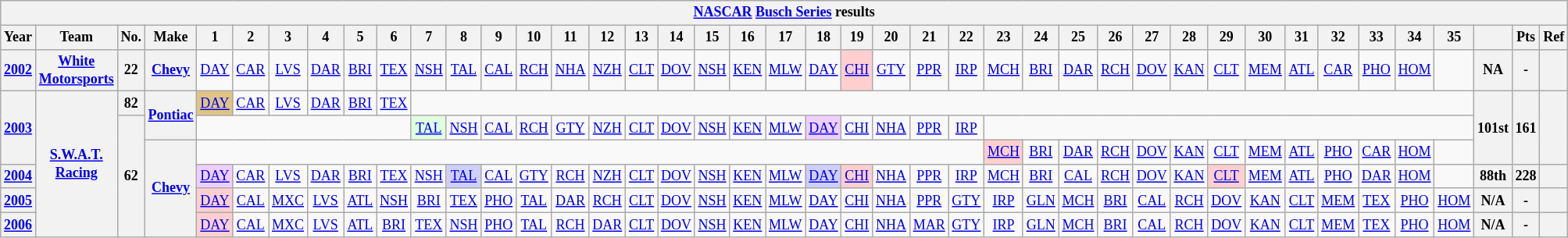<table class="wikitable" style="text-align:center; font-size:75%">
<tr>
<th colspan=42><a href='#'>NASCAR</a> <a href='#'>Busch Series</a> results</th>
</tr>
<tr>
<th>Year</th>
<th>Team</th>
<th>No.</th>
<th>Make</th>
<th>1</th>
<th>2</th>
<th>3</th>
<th>4</th>
<th>5</th>
<th>6</th>
<th>7</th>
<th>8</th>
<th>9</th>
<th>10</th>
<th>11</th>
<th>12</th>
<th>13</th>
<th>14</th>
<th>15</th>
<th>16</th>
<th>17</th>
<th>18</th>
<th>19</th>
<th>20</th>
<th>21</th>
<th>22</th>
<th>23</th>
<th>24</th>
<th>25</th>
<th>26</th>
<th>27</th>
<th>28</th>
<th>29</th>
<th>30</th>
<th>31</th>
<th>32</th>
<th>33</th>
<th>34</th>
<th>35</th>
<th></th>
<th>Pts</th>
<th>Ref</th>
</tr>
<tr>
<th><a href='#'>2002</a></th>
<th><a href='#'>White Motorsports</a></th>
<th>22</th>
<th><a href='#'>Chevy</a></th>
<td><a href='#'>DAY</a></td>
<td><a href='#'>CAR</a></td>
<td><a href='#'>LVS</a></td>
<td><a href='#'>DAR</a></td>
<td><a href='#'>BRI</a></td>
<td><a href='#'>TEX</a></td>
<td><a href='#'>NSH</a></td>
<td><a href='#'>TAL</a></td>
<td><a href='#'>CAL</a></td>
<td><a href='#'>RCH</a></td>
<td><a href='#'>NHA</a></td>
<td><a href='#'>NZH</a></td>
<td><a href='#'>CLT</a></td>
<td><a href='#'>DOV</a></td>
<td><a href='#'>NSH</a></td>
<td><a href='#'>KEN</a></td>
<td><a href='#'>MLW</a></td>
<td><a href='#'>DAY</a></td>
<td style="background:#FFCFCF;"><a href='#'>CHI</a><br></td>
<td><a href='#'>GTY</a></td>
<td><a href='#'>PPR</a></td>
<td><a href='#'>IRP</a></td>
<td><a href='#'>MCH</a></td>
<td><a href='#'>BRI</a></td>
<td><a href='#'>DAR</a></td>
<td><a href='#'>RCH</a></td>
<td><a href='#'>DOV</a></td>
<td><a href='#'>KAN</a></td>
<td><a href='#'>CLT</a></td>
<td><a href='#'>MEM</a></td>
<td><a href='#'>ATL</a></td>
<td><a href='#'>CAR</a></td>
<td><a href='#'>PHO</a></td>
<td><a href='#'>HOM</a></td>
<td></td>
<th>NA</th>
<th>-</th>
<th></th>
</tr>
<tr>
<th rowspan=3><a href='#'>2003</a></th>
<th rowspan=6><a href='#'>S.W.A.T. Racing</a></th>
<th>82</th>
<th rowspan=2><a href='#'>Pontiac</a></th>
<td style="background:#DFC484;"><a href='#'>DAY</a><br></td>
<td><a href='#'>CAR</a></td>
<td><a href='#'>LVS</a></td>
<td><a href='#'>DAR</a></td>
<td><a href='#'>BRI</a></td>
<td><a href='#'>TEX</a></td>
<td colspan=29></td>
<th rowspan=3>101st</th>
<th rowspan=3>161</th>
<th rowspan=3></th>
</tr>
<tr>
<th rowspan=5>62</th>
<td colspan=6></td>
<td style="background:#DFFFDF;"><a href='#'>TAL</a><br></td>
<td><a href='#'>NSH</a></td>
<td><a href='#'>CAL</a></td>
<td><a href='#'>RCH</a></td>
<td><a href='#'>GTY</a></td>
<td><a href='#'>NZH</a></td>
<td><a href='#'>CLT</a></td>
<td><a href='#'>DOV</a></td>
<td><a href='#'>NSH</a></td>
<td><a href='#'>KEN</a></td>
<td><a href='#'>MLW</a></td>
<td style="background:#EFCFFF;"><a href='#'>DAY</a><br></td>
<td><a href='#'>CHI</a></td>
<td><a href='#'>NHA</a></td>
<td><a href='#'>PPR</a></td>
<td><a href='#'>IRP</a></td>
<td colspan=16></td>
</tr>
<tr>
<th rowspan=4><a href='#'>Chevy</a></th>
<td colspan=22></td>
<td style="background:#FFCFCF;"><a href='#'>MCH</a><br></td>
<td><a href='#'>BRI</a></td>
<td><a href='#'>DAR</a></td>
<td><a href='#'>RCH</a></td>
<td><a href='#'>DOV</a></td>
<td><a href='#'>KAN</a></td>
<td><a href='#'>CLT</a></td>
<td><a href='#'>MEM</a></td>
<td><a href='#'>ATL</a></td>
<td><a href='#'>PHO</a></td>
<td><a href='#'>CAR</a></td>
<td><a href='#'>HOM</a></td>
<td></td>
</tr>
<tr>
<th><a href='#'>2004</a></th>
<td style="background:#EFCFFF;"><a href='#'>DAY</a><br></td>
<td><a href='#'>CAR</a></td>
<td><a href='#'>LVS</a></td>
<td><a href='#'>DAR</a></td>
<td><a href='#'>BRI</a></td>
<td><a href='#'>TEX</a></td>
<td><a href='#'>NSH</a></td>
<td style="background:#CFCFFF;"><a href='#'>TAL</a><br></td>
<td><a href='#'>CAL</a></td>
<td><a href='#'>GTY</a></td>
<td><a href='#'>RCH</a></td>
<td><a href='#'>NZH</a></td>
<td><a href='#'>CLT</a></td>
<td><a href='#'>DOV</a></td>
<td><a href='#'>NSH</a></td>
<td><a href='#'>KEN</a></td>
<td><a href='#'>MLW</a></td>
<td style="background:#CFCFFF;"><a href='#'>DAY</a><br></td>
<td style="background:#FFCFCF;"><a href='#'>CHI</a><br></td>
<td><a href='#'>NHA</a></td>
<td><a href='#'>PPR</a></td>
<td><a href='#'>IRP</a></td>
<td><a href='#'>MCH</a></td>
<td><a href='#'>BRI</a></td>
<td><a href='#'>CAL</a></td>
<td><a href='#'>RCH</a></td>
<td><a href='#'>DOV</a></td>
<td><a href='#'>KAN</a></td>
<td style="background:#FFCFCF;"><a href='#'>CLT</a><br></td>
<td><a href='#'>MEM</a></td>
<td><a href='#'>ATL</a></td>
<td><a href='#'>PHO</a></td>
<td><a href='#'>DAR</a></td>
<td><a href='#'>HOM</a></td>
<td></td>
<th>88th</th>
<th>228</th>
<th></th>
</tr>
<tr>
<th><a href='#'>2005</a></th>
<td style="background:#FFCFCF;"><a href='#'>DAY</a><br></td>
<td><a href='#'>CAL</a></td>
<td><a href='#'>MXC</a></td>
<td><a href='#'>LVS</a></td>
<td><a href='#'>ATL</a></td>
<td><a href='#'>NSH</a></td>
<td><a href='#'>BRI</a></td>
<td><a href='#'>TEX</a></td>
<td><a href='#'>PHO</a></td>
<td><a href='#'>TAL</a></td>
<td><a href='#'>DAR</a></td>
<td><a href='#'>RCH</a></td>
<td><a href='#'>CLT</a></td>
<td><a href='#'>DOV</a></td>
<td><a href='#'>NSH</a></td>
<td><a href='#'>KEN</a></td>
<td><a href='#'>MLW</a></td>
<td><a href='#'>DAY</a></td>
<td><a href='#'>CHI</a></td>
<td><a href='#'>NHA</a></td>
<td><a href='#'>PPR</a></td>
<td><a href='#'>GTY</a></td>
<td><a href='#'>IRP</a></td>
<td><a href='#'>GLN</a></td>
<td><a href='#'>MCH</a></td>
<td><a href='#'>BRI</a></td>
<td><a href='#'>CAL</a></td>
<td><a href='#'>RCH</a></td>
<td><a href='#'>DOV</a></td>
<td><a href='#'>KAN</a></td>
<td><a href='#'>CLT</a></td>
<td><a href='#'>MEM</a></td>
<td><a href='#'>TEX</a></td>
<td><a href='#'>PHO</a></td>
<td><a href='#'>HOM</a></td>
<th>N/A</th>
<th>-</th>
<th></th>
</tr>
<tr>
<th><a href='#'>2006</a></th>
<td style="background:#FFCFCF;"><a href='#'>DAY</a><br></td>
<td><a href='#'>CAL</a></td>
<td><a href='#'>MXC</a></td>
<td><a href='#'>LVS</a></td>
<td><a href='#'>ATL</a></td>
<td><a href='#'>BRI</a></td>
<td><a href='#'>TEX</a></td>
<td><a href='#'>NSH</a></td>
<td><a href='#'>PHO</a></td>
<td><a href='#'>TAL</a></td>
<td><a href='#'>RCH</a></td>
<td><a href='#'>DAR</a></td>
<td><a href='#'>CLT</a></td>
<td><a href='#'>DOV</a></td>
<td><a href='#'>NSH</a></td>
<td><a href='#'>KEN</a></td>
<td><a href='#'>MLW</a></td>
<td><a href='#'>DAY</a></td>
<td><a href='#'>CHI</a></td>
<td><a href='#'>NHA</a></td>
<td><a href='#'>MAR</a></td>
<td><a href='#'>GTY</a></td>
<td><a href='#'>IRP</a></td>
<td><a href='#'>GLN</a></td>
<td><a href='#'>MCH</a></td>
<td><a href='#'>BRI</a></td>
<td><a href='#'>CAL</a></td>
<td><a href='#'>RCH</a></td>
<td><a href='#'>DOV</a></td>
<td><a href='#'>KAN</a></td>
<td><a href='#'>CLT</a></td>
<td><a href='#'>MEM</a></td>
<td><a href='#'>TEX</a></td>
<td><a href='#'>PHO</a></td>
<td><a href='#'>HOM</a></td>
<th>N/A</th>
<th>-</th>
<th></th>
</tr>
</table>
